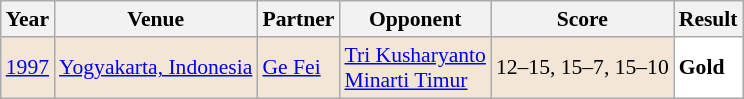<table class="sortable wikitable" style="font-size: 90%;">
<tr>
<th>Year</th>
<th>Venue</th>
<th>Partner</th>
<th>Opponent</th>
<th>Score</th>
<th>Result</th>
</tr>
<tr style="background:#F3E6D7">
<td align="center"><a href='#'>1997</a></td>
<td align="left"><a href='#'>Yogyakarta, Indonesia</a></td>
<td align="left"> <a href='#'>Ge Fei</a></td>
<td align="left"> <a href='#'>Tri Kusharyanto</a> <br>  <a href='#'>Minarti Timur</a></td>
<td align="left">12–15, 15–7, 15–10</td>
<td style="text-align:left; background:white"> <strong>Gold</strong></td>
</tr>
</table>
